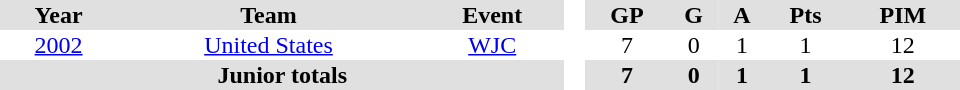<table border="0" cellpadding="1" cellspacing="0" style="text-align:center; width:40em">
<tr ALIGN="center" bgcolor="#e0e0e0">
<th>Year</th>
<th>Team</th>
<th>Event</th>
<th rowspan="99" bgcolor="#ffffff"> </th>
<th>GP</th>
<th>G</th>
<th>A</th>
<th>Pts</th>
<th>PIM</th>
</tr>
<tr>
<td><a href='#'>2002</a></td>
<td><a href='#'>United States</a></td>
<td><a href='#'>WJC</a></td>
<td>7</td>
<td>0</td>
<td>1</td>
<td>1</td>
<td>12</td>
</tr>
<tr bgcolor="#e0e0e0">
<th colspan="3">Junior totals</th>
<th>7</th>
<th>0</th>
<th>1</th>
<th>1</th>
<th>12</th>
</tr>
</table>
